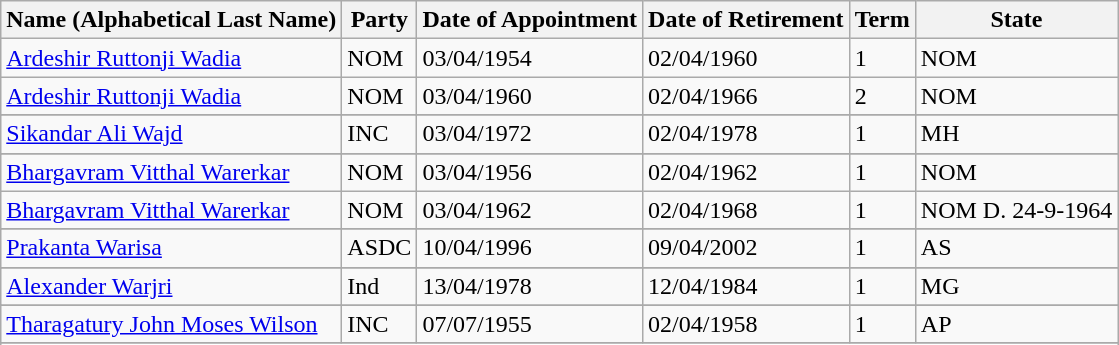<table class="wikitable sortable">
<tr>
<th>Name (Alphabetical Last Name)</th>
<th>Party</th>
<th>Date of Appointment</th>
<th>Date of Retirement</th>
<th>Term</th>
<th>State</th>
</tr>
<tr>
<td><a href='#'>Ardeshir Ruttonji Wadia</a></td>
<td>NOM</td>
<td>03/04/1954</td>
<td>02/04/1960</td>
<td>1</td>
<td>NOM</td>
</tr>
<tr>
<td><a href='#'>Ardeshir Ruttonji Wadia</a></td>
<td>NOM</td>
<td>03/04/1960</td>
<td>02/04/1966</td>
<td>2</td>
<td>NOM</td>
</tr>
<tr>
</tr>
<tr>
<td><a href='#'>Sikandar Ali Wajd</a></td>
<td>INC</td>
<td>03/04/1972</td>
<td>02/04/1978</td>
<td>1</td>
<td>MH</td>
</tr>
<tr>
</tr>
<tr>
<td><a href='#'>Bhargavram Vitthal Warerkar</a></td>
<td>NOM</td>
<td>03/04/1956</td>
<td>02/04/1962</td>
<td>1</td>
<td>NOM</td>
</tr>
<tr>
<td><a href='#'>Bhargavram Vitthal Warerkar</a></td>
<td>NOM</td>
<td>03/04/1962</td>
<td>02/04/1968</td>
<td>1</td>
<td>NOM D. 24-9-1964</td>
</tr>
<tr>
</tr>
<tr>
<td><a href='#'>Prakanta Warisa</a></td>
<td>ASDC</td>
<td>10/04/1996</td>
<td>09/04/2002</td>
<td>1</td>
<td>AS</td>
</tr>
<tr>
</tr>
<tr>
<td><a href='#'>Alexander Warjri</a></td>
<td>Ind</td>
<td>13/04/1978</td>
<td>12/04/1984</td>
<td>1</td>
<td>MG</td>
</tr>
<tr>
</tr>
<tr>
<td><a href='#'>Tharagatury John Moses Wilson</a></td>
<td>INC</td>
<td>07/07/1955</td>
<td>02/04/1958</td>
<td>1</td>
<td>AP</td>
</tr>
<tr>
</tr>
<tr>
</tr>
</table>
